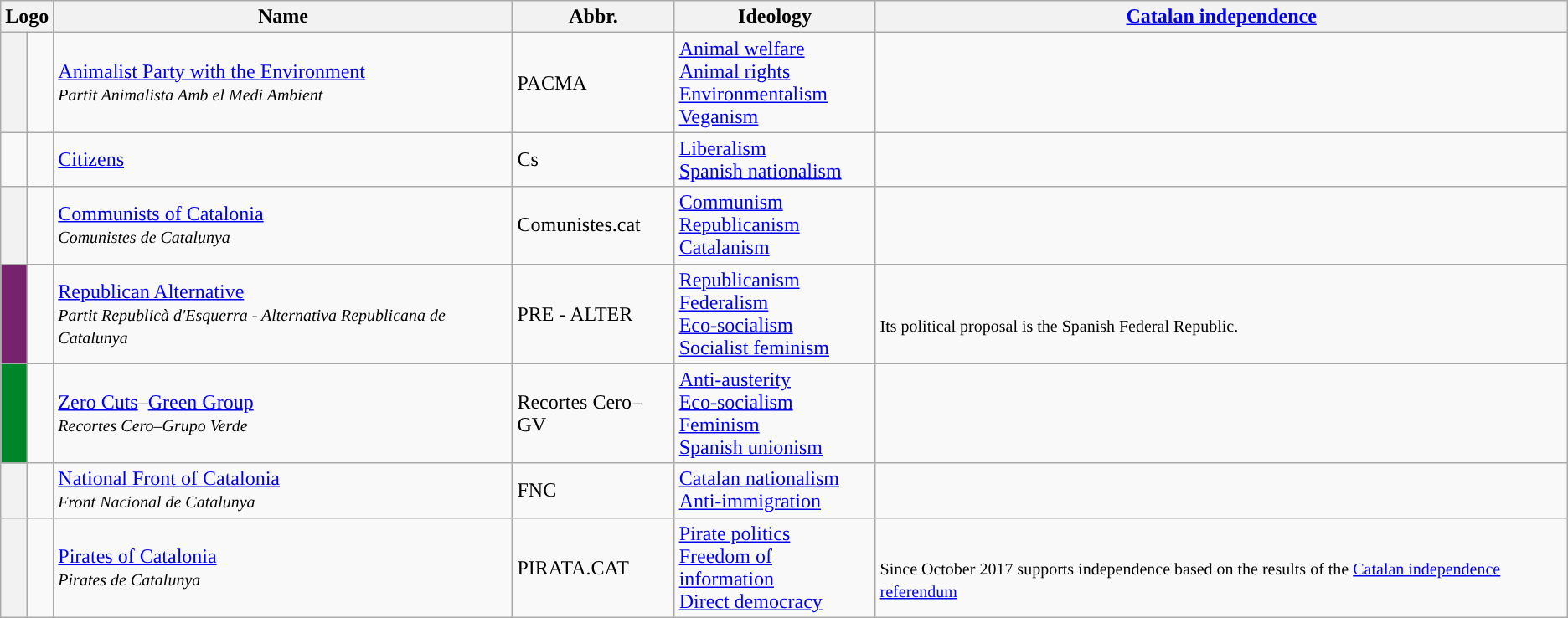<table class="wikitable">
<tr>
<th colspan="2">Logo</th>
<th>Name</th>
<th>Abbr.</th>
<th>Ideology</th>
<th><a href='#'>Catalan independence</a></th>
</tr>
<tr>
<th style="background-color: "></th>
<td align="center"></td>
<td><a href='#'>Animalist Party with the Environment</a><br><small><em>Partit Animalista Amb el Medi Ambient</em></small></td>
<td>PACMA</td>
<td><a href='#'>Animal welfare</a><br><a href='#'>Animal rights</a><br><a href='#'>Environmentalism</a><br><a href='#'>Veganism</a></td>
<td></td>
</tr>
<tr>
<td></td>
<td align="center"></td>
<td><a href='#'>Citizens</a><br></td>
<td>Cs</td>
<td><a href='#'>Liberalism</a><br><a href='#'>Spanish nationalism</a></td>
<td></td>
</tr>
<tr>
<th style="background-color: "></th>
<td align="center"></td>
<td><a href='#'>Communists of Catalonia</a><br><small><em>Comunistes de Catalunya</em></small></td>
<td>Comunistes.cat</td>
<td><a href='#'>Communism</a><br><a href='#'>Republicanism</a><br><a href='#'>Catalanism</a></td>
<td></td>
</tr>
<tr>
<th style="background-color: #76226d"></th>
<td align="center"></td>
<td><a href='#'>Republican Alternative</a><br><small><em>Partit Republicà d'Esquerra - Alternativa Republicana de Catalunya</em></small></td>
<td>PRE - ALTER</td>
<td><a href='#'>Republicanism</a><br><a href='#'>Federalism</a><br><a href='#'>Eco-socialism</a><br><a href='#'>Socialist feminism</a></td>
<td><br><small>Its political proposal is the Spanish Federal Republic.</small></td>
</tr>
<tr>
<th style="background-color: #00862a"></th>
<td align="center"></td>
<td><a href='#'>Zero Cuts</a>–<a href='#'>Green Group</a><br><small><em>Recortes Cero–Grupo Verde</em></small></td>
<td>Recortes Cero–GV</td>
<td><a href='#'>Anti-austerity</a><br><a href='#'>Eco-socialism</a><br><a href='#'>Feminism</a><br><a href='#'>Spanish unionism</a></td>
<td></td>
</tr>
<tr>
<th style="background-color: "></th>
<td align="center"></td>
<td><a href='#'>National Front of Catalonia</a><br><small><em>Front Nacional de Catalunya</em></small></td>
<td>FNC</td>
<td><a href='#'>Catalan nationalism</a><br><a href='#'>Anti-immigration</a></td>
<td></td>
</tr>
<tr>
<th style="background-color: "></th>
<td align="center"></td>
<td><a href='#'>Pirates of Catalonia</a><br><small><em>Pirates de Catalunya</em></small></td>
<td>PIRATA.CAT</td>
<td><a href='#'>Pirate politics</a><br><a href='#'>Freedom of information</a><br><a href='#'>Direct democracy</a></td>
<td><br><small>Since October 2017 supports independence based on the results of the <a href='#'>Catalan independence referendum</a></small></td>
</tr>
</table>
